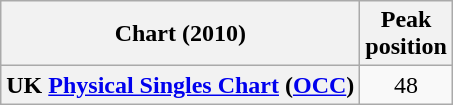<table class="wikitable plainrowheaders" style="text-align:center">
<tr>
<th scope="col">Chart (2010)</th>
<th scope="col">Peak<br>position</th>
</tr>
<tr>
<th scope="row">UK <a href='#'>Physical Singles Chart</a> (<a href='#'>OCC</a>)</th>
<td>48</td>
</tr>
</table>
